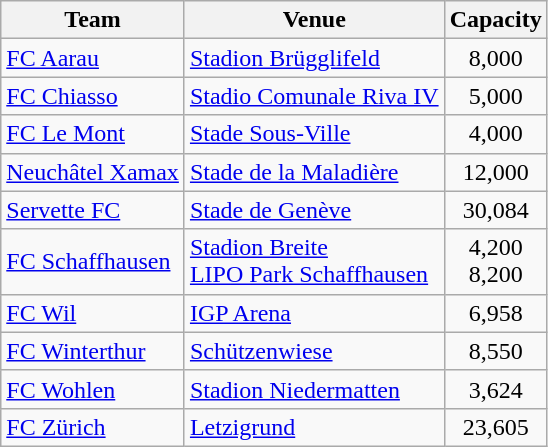<table class="wikitable sortable">
<tr>
<th>Team</th>
<th>Venue</th>
<th>Capacity</th>
</tr>
<tr>
<td><a href='#'>FC Aarau</a></td>
<td><a href='#'>Stadion Brügglifeld</a></td>
<td align="center">8,000</td>
</tr>
<tr>
<td><a href='#'>FC Chiasso</a></td>
<td><a href='#'>Stadio Comunale Riva IV</a></td>
<td align="center">5,000</td>
</tr>
<tr>
<td><a href='#'>FC Le Mont</a></td>
<td><a href='#'>Stade Sous-Ville</a></td>
<td align="center">4,000</td>
</tr>
<tr>
<td><a href='#'>Neuchâtel Xamax</a></td>
<td><a href='#'>Stade de la Maladière</a></td>
<td align="center">12,000</td>
</tr>
<tr>
<td><a href='#'>Servette FC</a></td>
<td><a href='#'>Stade de Genève</a></td>
<td align="center">30,084</td>
</tr>
<tr>
<td><a href='#'>FC Schaffhausen</a></td>
<td><a href='#'>Stadion Breite</a><br><a href='#'>LIPO Park Schaffhausen</a></td>
<td align="center">4,200<br>8,200</td>
</tr>
<tr>
<td><a href='#'>FC Wil</a></td>
<td><a href='#'>IGP Arena</a></td>
<td align="center">6,958</td>
</tr>
<tr>
<td><a href='#'>FC Winterthur</a></td>
<td><a href='#'>Schützenwiese</a></td>
<td align="center">8,550</td>
</tr>
<tr>
<td><a href='#'>FC Wohlen</a></td>
<td><a href='#'>Stadion Niedermatten</a></td>
<td align="center">3,624</td>
</tr>
<tr>
<td><a href='#'>FC Zürich</a></td>
<td><a href='#'>Letzigrund</a></td>
<td align="center">23,605</td>
</tr>
</table>
